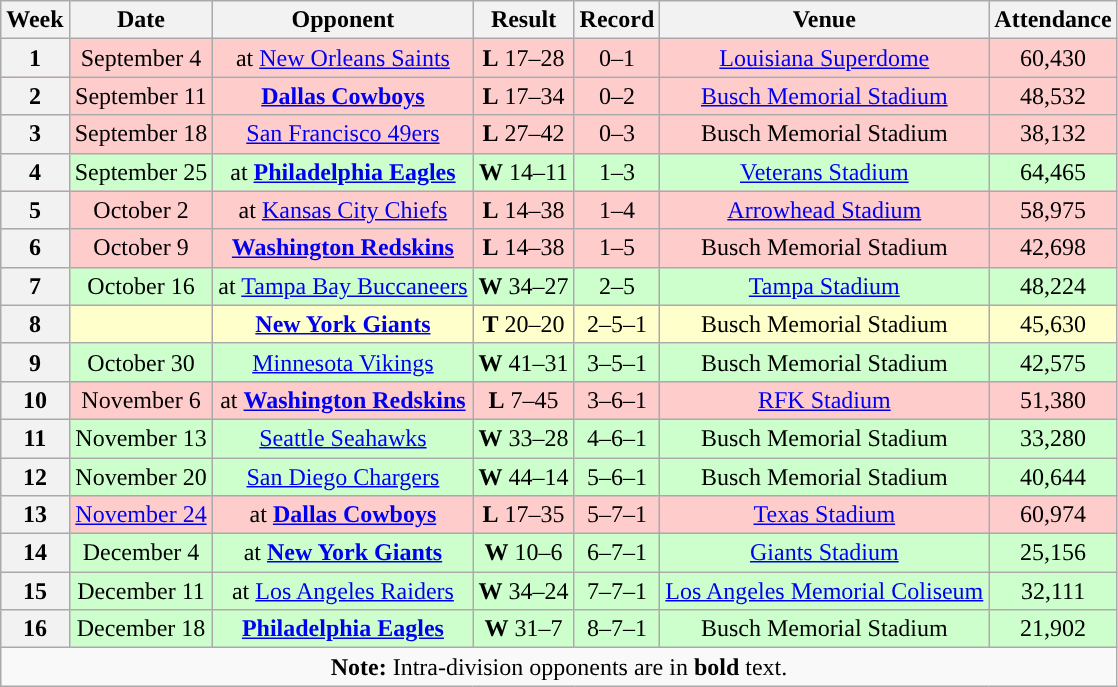<table class="wikitable" style="text-align:center">
<tr>
<th>Week</th>
<th>Date</th>
<th>Opponent</th>
<th>Result</th>
<th>Record</th>
<th>Venue</th>
<th>Attendance</th>
</tr>
<tr style="background:#fcc">
<th>1</th>
<td>September 4</td>
<td>at <a href='#'>New Orleans Saints</a></td>
<td><strong>L</strong> 17–28</td>
<td>0–1</td>
<td><a href='#'>Louisiana Superdome</a></td>
<td>60,430</td>
</tr>
<tr style="background:#fcc">
<th>2</th>
<td>September 11</td>
<td><strong><a href='#'>Dallas Cowboys</a></strong></td>
<td><strong>L</strong> 17–34</td>
<td>0–2</td>
<td><a href='#'>Busch Memorial Stadium</a></td>
<td>48,532</td>
</tr>
<tr style="background:#fcc">
<th>3</th>
<td>September 18</td>
<td><a href='#'>San Francisco 49ers</a></td>
<td><strong>L</strong> 27–42</td>
<td>0–3</td>
<td>Busch Memorial Stadium</td>
<td>38,132</td>
</tr>
<tr style="background:#cfc">
<th>4</th>
<td>September 25</td>
<td>at <strong><a href='#'>Philadelphia Eagles</a></strong></td>
<td><strong>W</strong> 14–11</td>
<td>1–3</td>
<td><a href='#'>Veterans Stadium</a></td>
<td>64,465</td>
</tr>
<tr style="background:#fcc">
<th>5</th>
<td>October 2</td>
<td>at <a href='#'>Kansas City Chiefs</a></td>
<td><strong>L</strong> 14–38</td>
<td>1–4</td>
<td><a href='#'>Arrowhead Stadium</a></td>
<td>58,975</td>
</tr>
<tr style="background:#fcc">
<th>6</th>
<td>October 9</td>
<td><strong><a href='#'>Washington Redskins</a></strong></td>
<td><strong>L</strong> 14–38</td>
<td>1–5</td>
<td>Busch Memorial Stadium</td>
<td>42,698</td>
</tr>
<tr style="background:#cfc">
<th>7</th>
<td>October 16</td>
<td>at <a href='#'>Tampa Bay Buccaneers</a></td>
<td><strong>W</strong> 34–27</td>
<td>2–5</td>
<td><a href='#'>Tampa Stadium</a></td>
<td>48,224</td>
</tr>
<tr style="background:#ffc">
<th>8</th>
<td></td>
<td><strong><a href='#'>New York Giants</a></strong></td>
<td><strong>T</strong> 20–20</td>
<td>2–5–1</td>
<td>Busch Memorial Stadium</td>
<td>45,630</td>
</tr>
<tr style="background:#cfc">
<th>9</th>
<td>October 30</td>
<td><a href='#'>Minnesota Vikings</a></td>
<td><strong>W</strong> 41–31</td>
<td>3–5–1</td>
<td>Busch Memorial Stadium</td>
<td>42,575</td>
</tr>
<tr style="background:#fcc">
<th>10</th>
<td>November 6</td>
<td>at <strong><a href='#'>Washington Redskins</a></strong></td>
<td><strong>L</strong> 7–45</td>
<td>3–6–1</td>
<td><a href='#'>RFK Stadium</a></td>
<td>51,380</td>
</tr>
<tr style="background:#cfc">
<th>11</th>
<td>November 13</td>
<td><a href='#'>Seattle Seahawks</a></td>
<td><strong>W</strong> 33–28</td>
<td>4–6–1</td>
<td>Busch Memorial Stadium</td>
<td>33,280</td>
</tr>
<tr style="background:#cfc">
<th>12</th>
<td>November 20</td>
<td><a href='#'>San Diego Chargers</a></td>
<td><strong>W</strong> 44–14</td>
<td>5–6–1</td>
<td>Busch Memorial Stadium</td>
<td>40,644</td>
</tr>
<tr style="background:#fcc">
<th>13</th>
<td><a href='#'>November 24</a></td>
<td>at <strong><a href='#'>Dallas Cowboys</a></strong></td>
<td><strong>L</strong> 17–35</td>
<td>5–7–1</td>
<td><a href='#'>Texas Stadium</a></td>
<td>60,974</td>
</tr>
<tr style="background:#cfc">
<th>14</th>
<td>December 4</td>
<td>at <strong><a href='#'>New York Giants</a></strong></td>
<td><strong>W</strong> 10–6</td>
<td>6–7–1</td>
<td><a href='#'>Giants Stadium</a></td>
<td>25,156</td>
</tr>
<tr style="background:#cfc">
<th>15</th>
<td>December 11</td>
<td>at <a href='#'>Los Angeles Raiders</a></td>
<td><strong>W</strong> 34–24</td>
<td>7–7–1</td>
<td><a href='#'>Los Angeles Memorial Coliseum</a></td>
<td>32,111</td>
</tr>
<tr style="background:#cfc">
<th>16</th>
<td>December 18</td>
<td><strong><a href='#'>Philadelphia Eagles</a></strong></td>
<td><strong>W</strong> 31–7</td>
<td>8–7–1</td>
<td>Busch Memorial Stadium</td>
<td>21,902</td>
</tr>
<tr>
<td colspan="8"><strong>Note:</strong> Intra-division opponents are in <strong>bold</strong> text.</td>
</tr>
</table>
